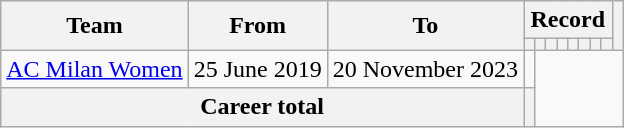<table class="wikitable" style="text-align:center">
<tr>
<th rowspan="2">Team</th>
<th rowspan="2">From</th>
<th rowspan="2">To</th>
<th colspan="8">Record</th>
<th rowspan="2"></th>
</tr>
<tr>
<th></th>
<th></th>
<th></th>
<th></th>
<th></th>
<th></th>
<th></th>
<th></th>
</tr>
<tr>
<td><a href='#'>AC Milan Women</a></td>
<td>25 June 2019</td>
<td>20 November 2023<br></td>
<td></td>
</tr>
<tr>
<th colspan=3>Career total<br></th>
<th></th>
</tr>
</table>
